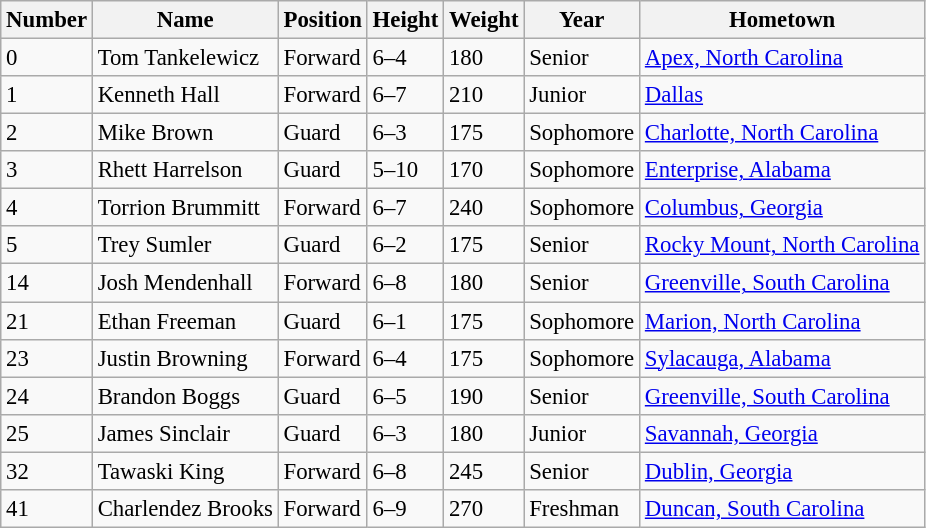<table class="wikitable sortable" style="font-size: 95%;">
<tr>
<th>Number</th>
<th>Name</th>
<th>Position</th>
<th>Height</th>
<th>Weight</th>
<th>Year</th>
<th>Hometown</th>
</tr>
<tr>
<td>0</td>
<td>Tom Tankelewicz</td>
<td>Forward</td>
<td>6–4</td>
<td>180</td>
<td>Senior</td>
<td><a href='#'>Apex, North Carolina</a></td>
</tr>
<tr>
<td>1</td>
<td>Kenneth Hall</td>
<td>Forward</td>
<td>6–7</td>
<td>210</td>
<td>Junior</td>
<td><a href='#'>Dallas</a></td>
</tr>
<tr>
<td>2</td>
<td>Mike Brown</td>
<td>Guard</td>
<td>6–3</td>
<td>175</td>
<td>Sophomore</td>
<td><a href='#'>Charlotte, North Carolina</a></td>
</tr>
<tr>
<td>3</td>
<td>Rhett Harrelson</td>
<td>Guard</td>
<td>5–10</td>
<td>170</td>
<td>Sophomore</td>
<td><a href='#'>Enterprise, Alabama</a></td>
</tr>
<tr>
<td>4</td>
<td>Torrion Brummitt</td>
<td>Forward</td>
<td>6–7</td>
<td>240</td>
<td>Sophomore</td>
<td><a href='#'>Columbus, Georgia</a></td>
</tr>
<tr>
<td>5</td>
<td>Trey Sumler</td>
<td>Guard</td>
<td>6–2</td>
<td>175</td>
<td>Senior</td>
<td><a href='#'>Rocky Mount, North Carolina</a></td>
</tr>
<tr>
<td>14</td>
<td>Josh Mendenhall</td>
<td>Forward</td>
<td>6–8</td>
<td>180</td>
<td>Senior</td>
<td><a href='#'>Greenville, South Carolina</a></td>
</tr>
<tr>
<td>21</td>
<td>Ethan Freeman</td>
<td>Guard</td>
<td>6–1</td>
<td>175</td>
<td>Sophomore</td>
<td><a href='#'>Marion, North Carolina</a></td>
</tr>
<tr>
<td>23</td>
<td>Justin Browning</td>
<td>Forward</td>
<td>6–4</td>
<td>175</td>
<td>Sophomore</td>
<td><a href='#'>Sylacauga, Alabama</a></td>
</tr>
<tr>
<td>24</td>
<td>Brandon Boggs</td>
<td>Guard</td>
<td>6–5</td>
<td>190</td>
<td>Senior</td>
<td><a href='#'>Greenville, South Carolina</a></td>
</tr>
<tr>
<td>25</td>
<td>James Sinclair</td>
<td>Guard</td>
<td>6–3</td>
<td>180</td>
<td>Junior</td>
<td><a href='#'>Savannah, Georgia</a></td>
</tr>
<tr>
<td>32</td>
<td>Tawaski King</td>
<td>Forward</td>
<td>6–8</td>
<td>245</td>
<td>Senior</td>
<td><a href='#'>Dublin, Georgia</a></td>
</tr>
<tr>
<td>41</td>
<td>Charlendez Brooks</td>
<td>Forward</td>
<td>6–9</td>
<td>270</td>
<td>Freshman</td>
<td><a href='#'>Duncan, South Carolina</a></td>
</tr>
</table>
